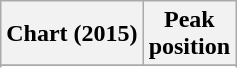<table class="wikitable sortable plainrowheaders">
<tr>
<th scope="col">Chart (2015)</th>
<th scope="col">Peak<br>position</th>
</tr>
<tr>
</tr>
<tr>
</tr>
</table>
